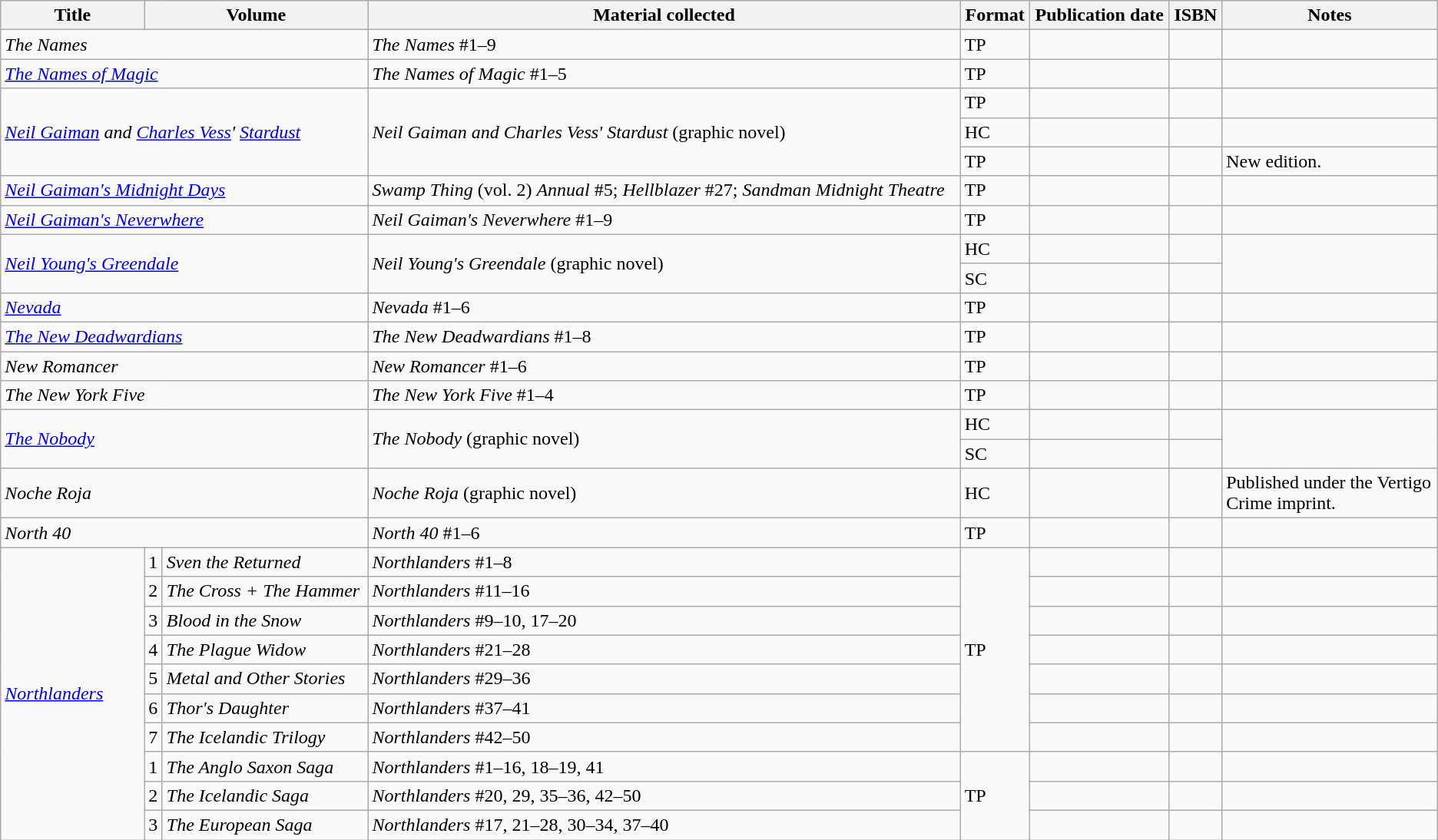<table class="wikitable">
<tr>
<th width="10%">Title</th>
<th colspan="2">Volume</th>
<th>Material collected</th>
<th>Format</th>
<th>Publication date</th>
<th>ISBN</th>
<th width="15%">Notes</th>
</tr>
<tr>
<td colspan="3"><em>The Names</em></td>
<td><em>The Names</em> #1–9</td>
<td>TP</td>
<td></td>
<td></td>
<td></td>
</tr>
<tr>
<td colspan="3"><em><a href='#'>The Names of Magic</a></em></td>
<td><em>The Names of Magic</em> #1–5</td>
<td>TP</td>
<td></td>
<td></td>
<td></td>
</tr>
<tr>
<td colspan="3" rowspan="3"><em><a href='#'>Neil Gaiman</a> and <a href='#'>Charles Vess</a>' <a href='#'>Stardust</a></em></td>
<td rowspan="3"><em>Neil Gaiman and Charles Vess' Stardust</em> (graphic novel)</td>
<td>TP</td>
<td></td>
<td></td>
<td></td>
</tr>
<tr>
<td>HC</td>
<td></td>
<td></td>
<td></td>
</tr>
<tr>
<td>TP</td>
<td></td>
<td></td>
<td>New edition.</td>
</tr>
<tr>
<td colspan="3"><em><a href='#'>Neil Gaiman's Midnight Days</a></em></td>
<td><em>Swamp Thing</em> (vol. 2) <em>Annual</em> #5; <em>Hellblazer</em> #27; <em>Sandman Midnight Theatre</em></td>
<td>TP</td>
<td></td>
<td></td>
<td></td>
</tr>
<tr>
<td colspan="3"><em><a href='#'>Neil Gaiman's Neverwhere</a></em></td>
<td><em>Neil Gaiman's Neverwhere</em> #1–9</td>
<td>TP</td>
<td></td>
<td></td>
<td></td>
</tr>
<tr>
<td colspan="3" rowspan="2"><em><a href='#'>Neil Young's Greendale</a></em></td>
<td rowspan="2"><em>Neil Young's Greendale</em> (graphic novel)</td>
<td>HC</td>
<td></td>
<td></td>
<td rowspan="2"></td>
</tr>
<tr>
<td>SC</td>
<td></td>
<td></td>
</tr>
<tr>
<td colspan="3"><em><a href='#'>Nevada</a></em></td>
<td><em>Nevada</em> #1–6</td>
<td>TP</td>
<td></td>
<td></td>
<td></td>
</tr>
<tr>
<td colspan="3"><em><a href='#'>The New Deadwardians</a></em></td>
<td><em>The New Deadwardians</em> #1–8</td>
<td>TP</td>
<td></td>
<td></td>
<td></td>
</tr>
<tr>
<td colspan="3"><em>New Romancer</em></td>
<td><em>New Romancer</em> #1–6</td>
<td>TP</td>
<td></td>
<td></td>
<td></td>
</tr>
<tr>
<td colspan="3"><em>The New York Five</em></td>
<td><em>The New York Five</em> #1–4</td>
<td>TP</td>
<td></td>
<td></td>
<td></td>
</tr>
<tr>
<td colspan="3" rowspan="2"><em><a href='#'>The Nobody</a></em></td>
<td rowspan="2"><em>The Nobody</em> (graphic novel)</td>
<td>HC</td>
<td></td>
<td></td>
<td rowspan="2"></td>
</tr>
<tr>
<td>SC</td>
<td></td>
<td></td>
</tr>
<tr>
<td colspan="3"><em>Noche Roja</em></td>
<td><em>Noche Roja</em> (graphic novel)</td>
<td>HC</td>
<td></td>
<td></td>
<td>Published under the Vertigo Crime imprint.</td>
</tr>
<tr>
<td colspan="3"><em>North 40</em></td>
<td><em>North 40</em> #1–6</td>
<td>TP</td>
<td></td>
<td></td>
<td></td>
</tr>
<tr>
<td rowspan="10"><em><a href='#'>Northlanders</a></em></td>
<td>1</td>
<td><em>Sven the Returned</em></td>
<td><em>Northlanders</em> #1–8</td>
<td rowspan="7">TP</td>
<td></td>
<td></td>
<td></td>
</tr>
<tr>
<td>2</td>
<td><em>The Cross + The Hammer</em></td>
<td><em>Northlanders</em> #11–16</td>
<td></td>
<td></td>
<td></td>
</tr>
<tr>
<td>3</td>
<td><em>Blood in the Snow</em></td>
<td><em>Northlanders</em> #9–10, 17–20</td>
<td></td>
<td></td>
<td></td>
</tr>
<tr>
<td>4</td>
<td><em>The Plague Widow</em></td>
<td><em>Northlanders</em> #21–28</td>
<td></td>
<td></td>
<td></td>
</tr>
<tr>
<td>5</td>
<td><em>Metal and Other Stories</em></td>
<td><em>Northlanders</em> #29–36</td>
<td></td>
<td></td>
<td></td>
</tr>
<tr>
<td>6</td>
<td><em>Thor's Daughter</em></td>
<td><em>Northlanders</em> #37–41</td>
<td></td>
<td></td>
<td></td>
</tr>
<tr>
<td>7</td>
<td><em>The Icelandic Trilogy</em></td>
<td><em>Northlanders</em> #42–50</td>
<td></td>
<td></td>
<td></td>
</tr>
<tr>
<td>1</td>
<td><em>The Anglo Saxon Saga</em></td>
<td><em>Northlanders</em> #1–16, 18–19, 41</td>
<td rowspan="3">TP</td>
<td></td>
<td></td>
<td></td>
</tr>
<tr>
<td>2</td>
<td><em>The Icelandic Saga</em></td>
<td><em>Northlanders</em> #20, 29, 35–36, 42–50</td>
<td></td>
<td></td>
<td></td>
</tr>
<tr>
<td>3</td>
<td><em>The European Saga</em></td>
<td><em>Northlanders</em> #17, 21–28, 30–34, 37–40</td>
<td></td>
<td></td>
<td></td>
</tr>
</table>
